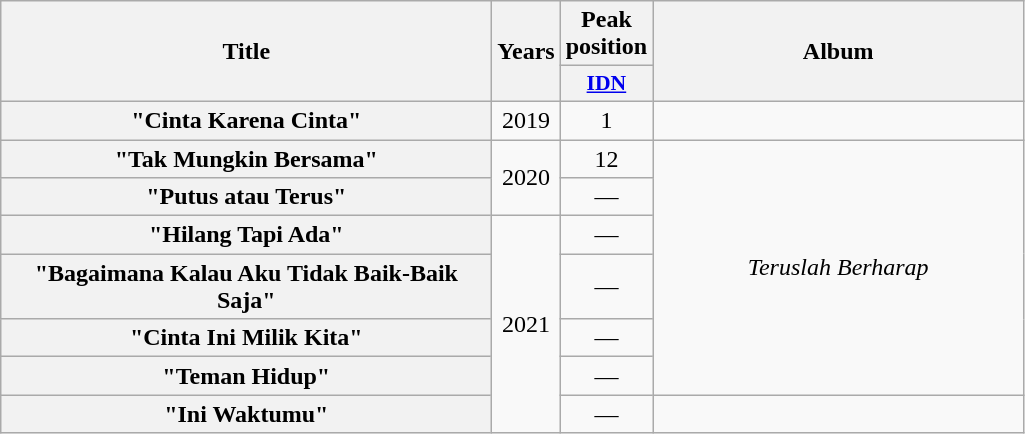<table class="wikitable plainrowheaders" style="text-align:center">
<tr>
<th rowspan="2" scope="col" style="width:20em;">Title</th>
<th rowspan="2" scope="col">Years</th>
<th colspan="1" scope="col">Peak<br>position</th>
<th rowspan="2" scope="col" style="width:15em;">Album</th>
</tr>
<tr>
<th scope="col" style="width:3em;font-size:90%;"><a href='#'>IDN</a><br></th>
</tr>
<tr>
<th scope="row">"Cinta Karena Cinta"</th>
<td>2019</td>
<td>1</td>
<td></td>
</tr>
<tr>
<th scope="row">"Tak Mungkin Bersama"</th>
<td rowspan="2">2020</td>
<td>12</td>
<td rowspan="6"><em>Teruslah Berharap</em></td>
</tr>
<tr>
<th scope="row">"Putus atau Terus"</th>
<td>—</td>
</tr>
<tr>
<th scope="row">"Hilang Tapi Ada"</th>
<td rowspan="5">2021</td>
<td>—</td>
</tr>
<tr>
<th scope="row">"Bagaimana Kalau Aku Tidak Baik-Baik Saja"</th>
<td>—</td>
</tr>
<tr>
<th scope="row">"Cinta Ini Milik Kita" </th>
<td>—</td>
</tr>
<tr>
<th scope="row">"Teman Hidup"</th>
<td>—</td>
</tr>
<tr>
<th scope="row">"Ini Waktumu"</th>
<td>—</td>
<td></td>
</tr>
</table>
